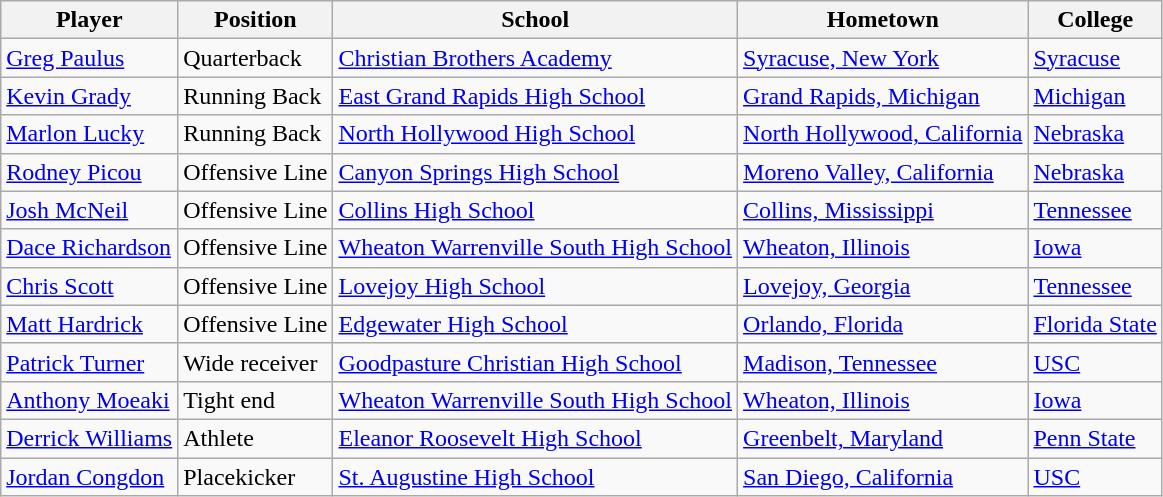<table class="wikitable">
<tr>
<th>Player</th>
<th>Position</th>
<th>School</th>
<th>Hometown</th>
<th>College</th>
</tr>
<tr>
<td><a href='#'>Greg Paulus</a></td>
<td>Quarterback</td>
<td><a href='#'>Christian Brothers Academy</a></td>
<td><a href='#'>Syracuse, New York</a></td>
<td><a href='#'>Syracuse</a></td>
</tr>
<tr>
<td><a href='#'>Kevin Grady</a></td>
<td>Running Back</td>
<td><a href='#'>East Grand Rapids High School</a></td>
<td><a href='#'>Grand Rapids, Michigan</a></td>
<td><a href='#'>Michigan</a></td>
</tr>
<tr>
<td><a href='#'>Marlon Lucky</a></td>
<td>Running Back</td>
<td><a href='#'>North Hollywood High School</a></td>
<td><a href='#'>North Hollywood, California</a></td>
<td><a href='#'>Nebraska</a></td>
</tr>
<tr>
<td><a href='#'>Rodney Picou</a></td>
<td>Offensive Line</td>
<td><a href='#'>Canyon Springs High School</a></td>
<td><a href='#'>Moreno Valley, California</a></td>
<td><a href='#'>Nebraska</a></td>
</tr>
<tr>
<td><a href='#'>Josh McNeil</a></td>
<td>Offensive Line</td>
<td><a href='#'>Collins High School</a></td>
<td><a href='#'>Collins, Mississippi</a></td>
<td><a href='#'>Tennessee</a></td>
</tr>
<tr>
<td><a href='#'>Dace Richardson</a></td>
<td>Offensive Line</td>
<td><a href='#'>Wheaton Warrenville South High School</a></td>
<td><a href='#'>Wheaton, Illinois</a></td>
<td><a href='#'>Iowa</a></td>
</tr>
<tr>
<td><a href='#'>Chris Scott</a></td>
<td>Offensive Line</td>
<td><a href='#'>Lovejoy High School</a></td>
<td><a href='#'>Lovejoy, Georgia</a></td>
<td><a href='#'>Tennessee</a></td>
</tr>
<tr>
<td><a href='#'>Matt Hardrick</a></td>
<td>Offensive Line</td>
<td><a href='#'>Edgewater High School</a></td>
<td><a href='#'>Orlando, Florida</a></td>
<td><a href='#'>Florida State</a></td>
</tr>
<tr>
<td><a href='#'>Patrick Turner</a></td>
<td>Wide receiver</td>
<td><a href='#'>Goodpasture Christian High School</a></td>
<td><a href='#'>Madison, Tennessee</a></td>
<td><a href='#'>USC</a></td>
</tr>
<tr>
<td><a href='#'>Anthony Moeaki</a></td>
<td>Tight end</td>
<td><a href='#'>Wheaton Warrenville South High School</a></td>
<td><a href='#'>Wheaton, Illinois</a></td>
<td><a href='#'>Iowa</a></td>
</tr>
<tr>
<td><a href='#'>Derrick Williams</a></td>
<td>Athlete</td>
<td><a href='#'>Eleanor Roosevelt High School</a></td>
<td><a href='#'>Greenbelt, Maryland</a></td>
<td><a href='#'>Penn State</a></td>
</tr>
<tr>
<td><a href='#'>Jordan Congdon</a></td>
<td>Placekicker</td>
<td><a href='#'>St. Augustine High School</a></td>
<td><a href='#'>San Diego, California</a></td>
<td><a href='#'>USC</a></td>
</tr>
</table>
